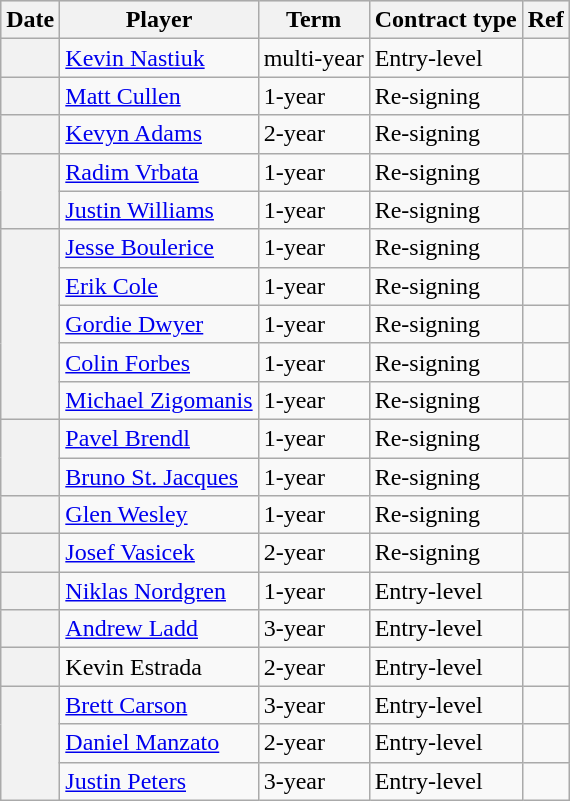<table class="wikitable plainrowheaders">
<tr style="background:#ddd; text-align:center;">
<th>Date</th>
<th>Player</th>
<th>Term</th>
<th>Contract type</th>
<th>Ref</th>
</tr>
<tr>
<th scope="row"></th>
<td><a href='#'>Kevin Nastiuk</a></td>
<td>multi-year</td>
<td>Entry-level</td>
<td></td>
</tr>
<tr>
<th scope="row"></th>
<td><a href='#'>Matt Cullen</a></td>
<td>1-year</td>
<td>Re-signing</td>
<td></td>
</tr>
<tr>
<th scope="row"></th>
<td><a href='#'>Kevyn Adams</a></td>
<td>2-year</td>
<td>Re-signing</td>
<td></td>
</tr>
<tr>
<th scope="row" rowspan=2></th>
<td><a href='#'>Radim Vrbata</a></td>
<td>1-year</td>
<td>Re-signing</td>
<td></td>
</tr>
<tr>
<td><a href='#'>Justin Williams</a></td>
<td>1-year</td>
<td>Re-signing</td>
<td></td>
</tr>
<tr>
<th scope="row" rowspan=5></th>
<td><a href='#'>Jesse Boulerice</a></td>
<td>1-year</td>
<td>Re-signing</td>
<td></td>
</tr>
<tr>
<td><a href='#'>Erik Cole</a></td>
<td>1-year</td>
<td>Re-signing</td>
<td></td>
</tr>
<tr>
<td><a href='#'>Gordie Dwyer</a></td>
<td>1-year</td>
<td>Re-signing</td>
<td></td>
</tr>
<tr>
<td><a href='#'>Colin Forbes</a></td>
<td>1-year</td>
<td>Re-signing</td>
<td></td>
</tr>
<tr>
<td><a href='#'>Michael Zigomanis</a></td>
<td>1-year</td>
<td>Re-signing</td>
<td></td>
</tr>
<tr>
<th scope="row" rowspan=2></th>
<td><a href='#'>Pavel Brendl</a></td>
<td>1-year</td>
<td>Re-signing</td>
<td></td>
</tr>
<tr>
<td><a href='#'>Bruno St. Jacques</a></td>
<td>1-year</td>
<td>Re-signing</td>
<td></td>
</tr>
<tr>
<th scope="row"></th>
<td><a href='#'>Glen Wesley</a></td>
<td>1-year</td>
<td>Re-signing</td>
<td></td>
</tr>
<tr>
<th scope="row"></th>
<td><a href='#'>Josef Vasicek</a></td>
<td>2-year</td>
<td>Re-signing</td>
<td></td>
</tr>
<tr>
<th scope="row"></th>
<td><a href='#'>Niklas Nordgren</a></td>
<td>1-year</td>
<td>Entry-level</td>
<td></td>
</tr>
<tr>
<th scope="row"></th>
<td><a href='#'>Andrew Ladd</a></td>
<td>3-year</td>
<td>Entry-level</td>
<td></td>
</tr>
<tr>
<th scope="row"></th>
<td>Kevin Estrada</td>
<td>2-year</td>
<td>Entry-level</td>
<td></td>
</tr>
<tr>
<th scope="row" rowspan=3></th>
<td><a href='#'>Brett Carson</a></td>
<td>3-year</td>
<td>Entry-level</td>
<td></td>
</tr>
<tr>
<td><a href='#'>Daniel Manzato</a></td>
<td>2-year</td>
<td>Entry-level</td>
<td></td>
</tr>
<tr>
<td><a href='#'>Justin Peters</a></td>
<td>3-year</td>
<td>Entry-level</td>
<td></td>
</tr>
</table>
